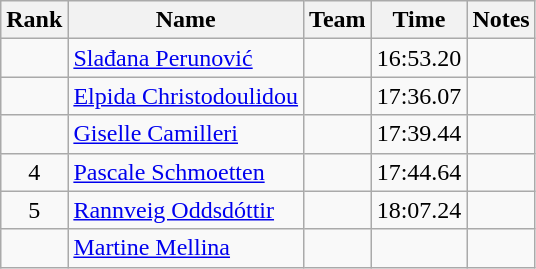<table class="wikitable sortable" style="text-align:center">
<tr>
<th>Rank</th>
<th>Name</th>
<th>Team</th>
<th>Time</th>
<th>Notes</th>
</tr>
<tr>
<td></td>
<td align="left"><a href='#'>Slađana Perunović</a></td>
<td align=left></td>
<td>16:53.20</td>
<td></td>
</tr>
<tr>
<td></td>
<td align="left"><a href='#'>Elpida Christodoulidou</a></td>
<td align=left></td>
<td>17:36.07</td>
<td></td>
</tr>
<tr>
<td></td>
<td align="left"><a href='#'>Giselle Camilleri</a></td>
<td align=left></td>
<td>17:39.44</td>
<td></td>
</tr>
<tr>
<td>4</td>
<td align="left"><a href='#'>Pascale Schmoetten</a></td>
<td align=left></td>
<td>17:44.64</td>
<td></td>
</tr>
<tr>
<td>5</td>
<td align="left"><a href='#'>Rannveig Oddsdóttir</a></td>
<td align=left></td>
<td>18:07.24</td>
<td></td>
</tr>
<tr>
<td></td>
<td align="left"><a href='#'>Martine Mellina</a></td>
<td align=left></td>
<td></td>
<td></td>
</tr>
</table>
